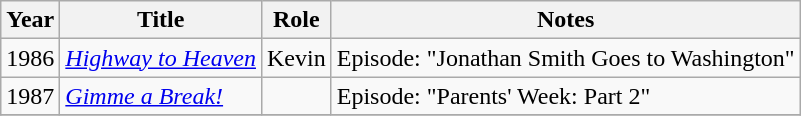<table class="wikitable sortable">
<tr>
<th>Year</th>
<th>Title</th>
<th>Role</th>
<th class="unsortable">Notes</th>
</tr>
<tr>
<td>1986</td>
<td><em><a href='#'>Highway to Heaven</a></em></td>
<td>Kevin</td>
<td>Episode: "Jonathan Smith Goes to Washington"</td>
</tr>
<tr>
<td>1987</td>
<td><em><a href='#'>Gimme a Break!</a></em></td>
<td></td>
<td>Episode: "Parents' Week: Part 2"</td>
</tr>
<tr>
</tr>
</table>
